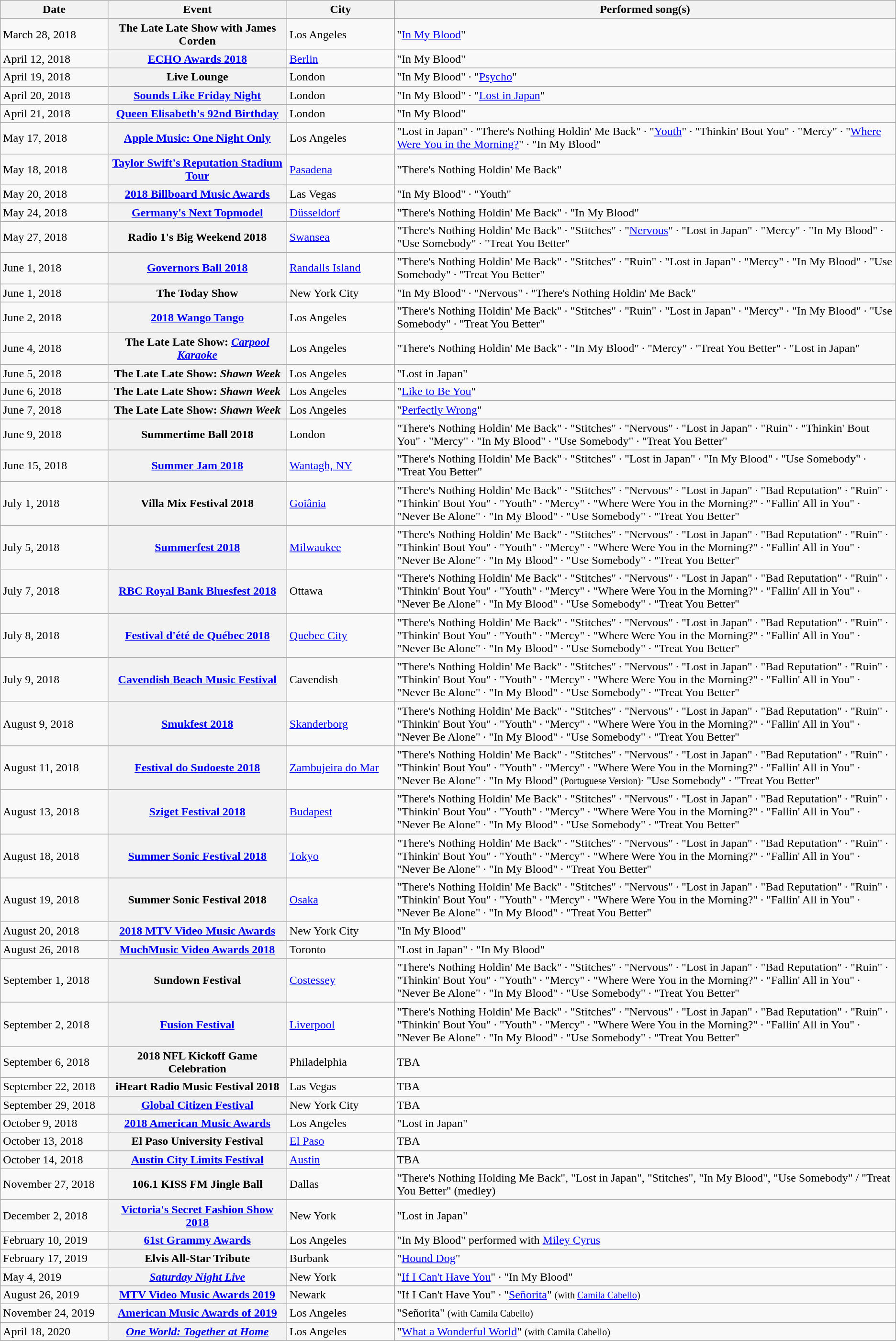<table class="wikitable sortable plainrowheaders">
<tr>
<th style="width:12%;">Date</th>
<th style="width:20%;">Event</th>
<th style="width:12%;">City</th>
<th>Performed song(s)</th>
</tr>
<tr>
<td>March 28, 2018</td>
<th scope="row">The Late Late Show with James Corden</th>
<td>Los Angeles</td>
<td>"<a href='#'>In My Blood</a>"</td>
</tr>
<tr>
<td>April 12, 2018</td>
<th scope="row"><a href='#'>ECHO Awards 2018</a></th>
<td><a href='#'>Berlin</a></td>
<td>"In My Blood"</td>
</tr>
<tr>
<td>April 19, 2018</td>
<th scope="row">Live Lounge</th>
<td>London</td>
<td>"In My Blood" · "<a href='#'>Psycho</a>"</td>
</tr>
<tr>
<td>April 20, 2018</td>
<th scope="row"><a href='#'>Sounds Like Friday Night</a></th>
<td>London</td>
<td>"In My Blood" · "<a href='#'>Lost in Japan</a>"</td>
</tr>
<tr>
<td>April 21, 2018</td>
<th scope="row"><a href='#'>Queen Elisabeth's 92nd Birthday</a></th>
<td>London</td>
<td>"In My Blood"</td>
</tr>
<tr>
<td>May 17, 2018</td>
<th scope="row"><a href='#'>Apple Music: One Night Only</a></th>
<td>Los Angeles</td>
<td>"Lost in Japan" · "There's Nothing Holdin' Me Back" · "<a href='#'>Youth</a>" · "Thinkin' Bout You" · "Mercy" · "<a href='#'>Where Were You in the Morning?</a>" · "In My Blood"</td>
</tr>
<tr>
<td>May 18, 2018</td>
<th scope="row"><a href='#'>Taylor Swift's Reputation Stadium Tour</a></th>
<td><a href='#'>Pasadena</a></td>
<td>"There's Nothing Holdin' Me Back"</td>
</tr>
<tr>
<td>May 20, 2018</td>
<th scope="row"><a href='#'>2018 Billboard Music Awards</a></th>
<td>Las Vegas</td>
<td>"In My Blood" · "Youth"</td>
</tr>
<tr>
<td>May 24, 2018</td>
<th scope="row"><a href='#'>Germany's Next Topmodel</a></th>
<td><a href='#'>Düsseldorf</a></td>
<td>"There's Nothing Holdin' Me Back" · "In My Blood"</td>
</tr>
<tr>
<td>May 27, 2018</td>
<th scope="row">Radio 1's Big Weekend 2018</th>
<td><a href='#'>Swansea</a></td>
<td>"There's Nothing Holdin' Me Back" · "Stitches" · "<a href='#'>Nervous</a>" · "Lost in Japan" · "Mercy" · "In My Blood" · "Use Somebody" ·  "Treat You Better"</td>
</tr>
<tr>
<td>June 1, 2018</td>
<th scope="row"><a href='#'>Governors Ball 2018</a></th>
<td><a href='#'>Randalls Island</a></td>
<td>"There's Nothing Holdin' Me Back" · "Stitches" · "Ruin" · "Lost in Japan" · "Mercy" · "In My Blood" · "Use Somebody" ·  "Treat You Better"</td>
</tr>
<tr>
<td>June 1, 2018</td>
<th scope="row">The Today Show</th>
<td>New York City</td>
<td>"In My Blood" · "Nervous" · "There's Nothing Holdin' Me Back"</td>
</tr>
<tr>
<td>June 2, 2018</td>
<th scope="row"><a href='#'>2018 Wango Tango</a></th>
<td>Los Angeles</td>
<td>"There's Nothing Holdin' Me Back" · "Stitches" · "Ruin" · "Lost in Japan" · "Mercy" · "In My Blood" · "Use Somebody" ·  "Treat You Better"</td>
</tr>
<tr>
<td>June 4, 2018</td>
<th scope="row">The Late Late Show: <em><a href='#'>Carpool Karaoke</a></em></th>
<td>Los Angeles</td>
<td>"There's Nothing Holdin' Me Back" · "In My Blood" · "Mercy" · "Treat You Better" · "Lost in Japan"</td>
</tr>
<tr>
<td>June 5, 2018</td>
<th scope="row">The Late Late Show: <em>Shawn Week</em></th>
<td>Los Angeles</td>
<td>"Lost in Japan"</td>
</tr>
<tr>
<td>June 6, 2018</td>
<th scope="row">The Late Late Show: <em>Shawn Week</em></th>
<td>Los Angeles</td>
<td>"<a href='#'>Like to Be You</a>"</td>
</tr>
<tr>
<td>June 7, 2018</td>
<th scope="row">The Late Late Show: <em>Shawn Week</em></th>
<td>Los Angeles</td>
<td>"<a href='#'>Perfectly Wrong</a>"</td>
</tr>
<tr>
<td>June 9, 2018</td>
<th scope="row">Summertime Ball 2018</th>
<td>London</td>
<td>"There's Nothing Holdin' Me Back" · "Stitches" · "Nervous" · "Lost in Japan" · "Ruin" · "Thinkin' Bout You" · "Mercy" · "In My Blood" · "Use Somebody" · "Treat You Better"</td>
</tr>
<tr>
<td>June 15, 2018</td>
<th scope="row"><a href='#'>Summer Jam 2018</a></th>
<td><a href='#'>Wantagh, NY</a></td>
<td>"There's Nothing Holdin' Me Back" · "Stitches" · "Lost in Japan" · "In My Blood" · "Use Somebody" · "Treat You Better"</td>
</tr>
<tr>
<td>July 1, 2018</td>
<th scope="row">Villa Mix Festival 2018</th>
<td><a href='#'>Goiânia</a></td>
<td>"There's Nothing Holdin' Me Back" · "Stitches" · "Nervous" · "Lost in Japan" · "Bad Reputation" · "Ruin" · "Thinkin' Bout You" · "Youth" · "Mercy" · "Where Were You in the Morning?" · "Fallin' All in You" · "Never Be Alone" · "In My Blood" · "Use Somebody" · "Treat You Better"</td>
</tr>
<tr>
<td>July 5, 2018</td>
<th scope="row"><a href='#'>Summerfest 2018</a></th>
<td><a href='#'>Milwaukee</a></td>
<td>"There's Nothing Holdin' Me Back" · "Stitches" · "Nervous" · "Lost in Japan" · "Bad Reputation" · "Ruin" · "Thinkin' Bout You" · "Youth" · "Mercy" · "Where Were You in the Morning?" · "Fallin' All in You" · "Never Be Alone" · "In My Blood" · "Use Somebody" · "Treat You Better"</td>
</tr>
<tr>
<td>July 7, 2018</td>
<th scope="row"><a href='#'>RBC Royal Bank Bluesfest 2018</a></th>
<td>Ottawa</td>
<td>"There's Nothing Holdin' Me Back" · "Stitches" · "Nervous" · "Lost in Japan" · "Bad Reputation" · "Ruin" · "Thinkin' Bout You" · "Youth" · "Mercy" · "Where Were You in the Morning?" · "Fallin' All in You" · "Never Be Alone" · "In My Blood" · "Use Somebody" · "Treat You Better"</td>
</tr>
<tr>
<td>July 8, 2018</td>
<th scope="row"><a href='#'>Festival d'été de Québec 2018</a></th>
<td><a href='#'>Quebec City</a></td>
<td>"There's Nothing Holdin' Me Back" · "Stitches" · "Nervous" · "Lost in Japan" · "Bad Reputation" · "Ruin" · "Thinkin' Bout You" · "Youth" · "Mercy" · "Where Were You in the Morning?" · "Fallin' All in You" · "Never Be Alone" · "In My Blood" · "Use Somebody" · "Treat You Better"</td>
</tr>
<tr>
<td>July 9, 2018</td>
<th scope="row"><a href='#'>Cavendish Beach Music Festival</a></th>
<td>Cavendish</td>
<td>"There's Nothing Holdin' Me Back" · "Stitches" · "Nervous" · "Lost in Japan" · "Bad Reputation" · "Ruin" · "Thinkin' Bout You" · "Youth" · "Mercy" · "Where Were You in the Morning?" · "Fallin' All in You" · "Never Be Alone" · "In My Blood" · "Use Somebody" · "Treat You Better"</td>
</tr>
<tr>
<td>August 9, 2018</td>
<th scope="row"><a href='#'>Smukfest 2018</a></th>
<td><a href='#'>Skanderborg</a></td>
<td>"There's Nothing Holdin' Me Back" · "Stitches" · "Nervous" · "Lost in Japan" · "Bad Reputation" · "Ruin" · "Thinkin' Bout You" · "Youth" · "Mercy" · "Where Were You in the Morning?" · "Fallin' All in You" · "Never Be Alone" · "In My Blood" · "Use Somebody" · "Treat You Better"</td>
</tr>
<tr>
<td>August 11, 2018</td>
<th scope="row"><a href='#'>Festival do Sudoeste 2018</a></th>
<td><a href='#'>Zambujeira do Mar</a></td>
<td>"There's Nothing Holdin' Me Back" · "Stitches" · "Nervous" · "Lost in Japan" · "Bad Reputation" · "Ruin" · "Thinkin' Bout You" · "Youth" · "Mercy" · "Where Were You in the Morning?" · "Fallin' All in You" · "Never Be Alone" · "In My Blood" <small>(Portuguese Version)</small>· "Use Somebody" · "Treat You Better"</td>
</tr>
<tr>
<td>August 13, 2018</td>
<th scope="row"><a href='#'>Sziget Festival 2018</a></th>
<td><a href='#'>Budapest</a></td>
<td>"There's Nothing Holdin' Me Back" · "Stitches" · "Nervous" · "Lost in Japan" · "Bad Reputation" · "Ruin" · "Thinkin' Bout You" · "Youth" · "Mercy" · "Where Were You in the Morning?" · "Fallin' All in You" · "Never Be Alone" · "In My Blood" · "Use Somebody" · "Treat You Better"</td>
</tr>
<tr>
<td>August 18, 2018</td>
<th scope="row"><a href='#'>Summer Sonic Festival 2018</a></th>
<td><a href='#'>Tokyo</a></td>
<td>"There's Nothing Holdin' Me Back" · "Stitches" · "Nervous" · "Lost in Japan" · "Bad Reputation" · "Ruin" · "Thinkin' Bout You" · "Youth" · "Mercy" · "Where Were You in the Morning?" · "Fallin' All in You" · "Never Be Alone" · "In My Blood" · "Treat You Better"</td>
</tr>
<tr>
<td>August 19, 2018</td>
<th scope="row">Summer Sonic Festival 2018</th>
<td><a href='#'>Osaka</a></td>
<td>"There's Nothing Holdin' Me Back" · "Stitches" · "Nervous" · "Lost in Japan" · "Bad Reputation" · "Ruin" · "Thinkin' Bout You" · "Youth" · "Mercy" · "Where Were You in the Morning?" · "Fallin' All in You" · "Never Be Alone" · "In My Blood" · "Treat You Better"</td>
</tr>
<tr>
<td>August 20, 2018</td>
<th scope="row"><a href='#'>2018 MTV Video Music Awards</a></th>
<td>New York City</td>
<td>"In My Blood"</td>
</tr>
<tr>
<td>August 26, 2018</td>
<th scope="row"><a href='#'>MuchMusic Video Awards 2018</a></th>
<td>Toronto</td>
<td>"Lost in Japan" · "In My Blood"</td>
</tr>
<tr>
<td>September 1, 2018</td>
<th scope="row">Sundown Festival</th>
<td><a href='#'>Costessey</a></td>
<td>"There's Nothing Holdin' Me Back" · "Stitches" · "Nervous" · "Lost in Japan" · "Bad Reputation" · "Ruin" · "Thinkin' Bout You" · "Youth" · "Mercy" · "Where Were You in the Morning?" · "Fallin' All in You" · "Never Be Alone" · "In My Blood" · "Use Somebody" · "Treat You Better"</td>
</tr>
<tr>
<td>September 2, 2018</td>
<th scope="row"><a href='#'>Fusion Festival</a></th>
<td><a href='#'>Liverpool</a></td>
<td>"There's Nothing Holdin' Me Back" · "Stitches" · "Nervous" · "Lost in Japan" · "Bad Reputation" · "Ruin" · "Thinkin' Bout You" · "Youth" · "Mercy" · "Where Were You in the Morning?" · "Fallin' All in You" · "Never Be Alone" · "In My Blood" · "Use Somebody" · "Treat You Better"</td>
</tr>
<tr>
<td>September 6, 2018</td>
<th scope="row">2018 NFL Kickoff Game Celebration</th>
<td>Philadelphia</td>
<td>TBA</td>
</tr>
<tr>
<td>September 22, 2018</td>
<th scope="row">iHeart Radio Music Festival 2018</th>
<td>Las Vegas</td>
<td>TBA</td>
</tr>
<tr>
<td>September 29, 2018</td>
<th scope="row"><a href='#'>Global Citizen Festival</a></th>
<td>New York City</td>
<td>TBA</td>
</tr>
<tr>
<td>October 9, 2018</td>
<th scope="row"><a href='#'>2018 American Music Awards</a></th>
<td>Los Angeles</td>
<td>"Lost in Japan"</td>
</tr>
<tr>
<td>October 13, 2018</td>
<th scope="row">El Paso University Festival</th>
<td><a href='#'>El Paso</a></td>
<td>TBA</td>
</tr>
<tr>
<td>October 14, 2018</td>
<th scope="row"><a href='#'>Austin City Limits Festival</a></th>
<td><a href='#'>Austin</a></td>
<td>TBA</td>
</tr>
<tr>
<td>November 27, 2018</td>
<th scope="row">106.1 KISS FM Jingle Ball</th>
<td>Dallas</td>
<td>"There's Nothing Holding Me Back", "Lost in Japan", "Stitches", "In My Blood", "Use Somebody" / "Treat You Better" (medley)</td>
</tr>
<tr>
<td>December 2, 2018</td>
<th scope="row"><a href='#'>Victoria's Secret Fashion Show 2018</a></th>
<td>New York</td>
<td>"Lost in Japan"</td>
</tr>
<tr>
<td>February 10, 2019</td>
<th scope="row"><a href='#'>61st Grammy Awards</a></th>
<td>Los Angeles</td>
<td>"In My Blood" performed with <a href='#'>Miley Cyrus</a></td>
</tr>
<tr>
<td>February 17, 2019</td>
<th scope="row">Elvis All-Star Tribute</th>
<td>Burbank</td>
<td>"<a href='#'>Hound Dog</a>"</td>
</tr>
<tr>
<td>May 4, 2019</td>
<th scope="row"><em><a href='#'>Saturday Night Live</a></em></th>
<td>New York</td>
<td>"<a href='#'>If I Can't Have You</a>" · "In My Blood"</td>
</tr>
<tr>
<td>August 26, 2019</td>
<th scope="row"><a href='#'>MTV Video Music Awards 2019</a></th>
<td>Newark</td>
<td>"If I Can't Have You" · "<a href='#'>Señorita</a>" <small>(with <a href='#'>Camila Cabello</a>)</small></td>
</tr>
<tr>
<td>November 24, 2019</td>
<th scope="row"><a href='#'>American Music Awards of 2019</a></th>
<td>Los Angeles</td>
<td>"Señorita" <small>(with Camila Cabello)</small></td>
</tr>
<tr>
<td>April 18, 2020</td>
<th scope="row"><em><a href='#'>One World: Together at Home</a></em></th>
<td>Los Angeles</td>
<td>"<a href='#'>What a Wonderful World</a>" <small>(with Camila Cabello)</small></td>
</tr>
</table>
